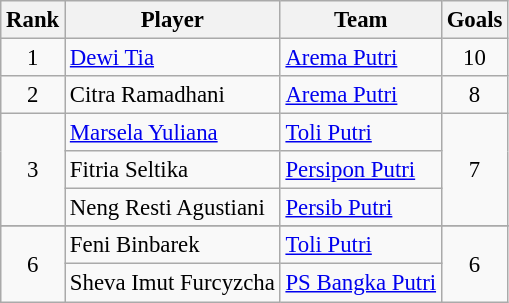<table class="wikitable sortable" style="font-size: 95%; text-align: center;">
<tr>
<th>Rank</th>
<th>Player</th>
<th>Team</th>
<th>Goals</th>
</tr>
<tr>
<td>1</td>
<td align="left"> <a href='#'>Dewi Tia</a></td>
<td align="left"><a href='#'>Arema Putri</a></td>
<td>10</td>
</tr>
<tr>
<td>2</td>
<td align="left"> Citra Ramadhani</td>
<td align="left"><a href='#'>Arema Putri</a></td>
<td>8</td>
</tr>
<tr>
<td rowspan="3">3</td>
<td align="left"> <a href='#'>Marsela Yuliana</a></td>
<td align="left"><a href='#'>Toli Putri</a></td>
<td rowspan="3">7</td>
</tr>
<tr>
<td align="left"> Fitria Seltika</td>
<td align="left"><a href='#'>Persipon Putri</a></td>
</tr>
<tr>
<td align="left"> Neng Resti Agustiani</td>
<td align="left"><a href='#'>Persib Putri</a></td>
</tr>
<tr>
</tr>
<tr>
<td rowspan="2">6</td>
<td align="left"> Feni Binbarek</td>
<td align="left"><a href='#'>Toli Putri</a></td>
<td rowspan="2">6</td>
</tr>
<tr>
<td align="left"> Sheva Imut Furcyzcha</td>
<td align="left"><a href='#'>PS Bangka Putri</a></td>
</tr>
</table>
